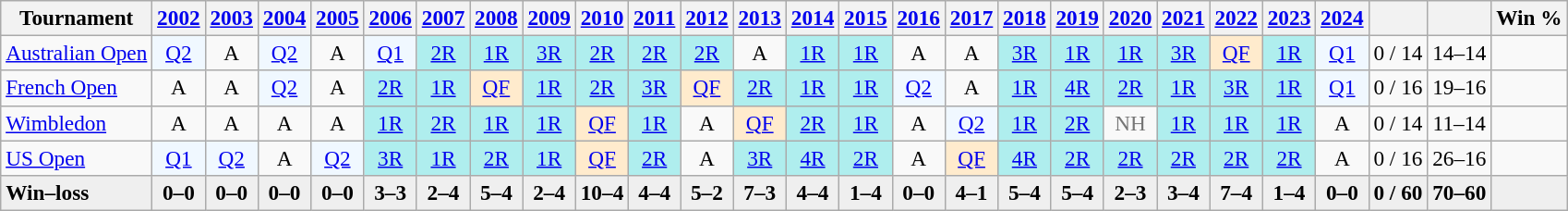<table class="wikitable nowrap" style=text-align:center;font-size:97%>
<tr>
<th>Tournament</th>
<th><a href='#'>2002</a></th>
<th><a href='#'>2003</a></th>
<th><a href='#'>2004</a></th>
<th><a href='#'>2005</a></th>
<th><a href='#'>2006</a></th>
<th><a href='#'>2007</a></th>
<th><a href='#'>2008</a></th>
<th><a href='#'>2009</a></th>
<th><a href='#'>2010</a></th>
<th><a href='#'>2011</a></th>
<th><a href='#'>2012</a></th>
<th><a href='#'>2013</a></th>
<th><a href='#'>2014</a></th>
<th><a href='#'>2015</a></th>
<th><a href='#'>2016</a></th>
<th><a href='#'>2017</a></th>
<th><a href='#'>2018</a></th>
<th><a href='#'>2019</a></th>
<th><a href='#'>2020</a></th>
<th><a href='#'>2021</a></th>
<th><a href='#'>2022</a></th>
<th><a href='#'>2023</a></th>
<th><a href='#'>2024</a></th>
<th></th>
<th></th>
<th>Win %</th>
</tr>
<tr>
<td align="left"><a href='#'>Australian Open</a></td>
<td bgcolor="f0f8ff"><a href='#'>Q2</a></td>
<td>A</td>
<td bgcolor="f0f8ff"><a href='#'>Q2</a></td>
<td>A</td>
<td bgcolor="f0f8ff"><a href='#'>Q1</a></td>
<td bgcolor="afeeee"><a href='#'>2R</a></td>
<td bgcolor="afeeee"><a href='#'>1R</a></td>
<td bgcolor="afeeee"><a href='#'>3R</a></td>
<td bgcolor="afeeee"><a href='#'>2R</a></td>
<td bgcolor="afeeee"><a href='#'>2R</a></td>
<td bgcolor="afeeee"><a href='#'>2R</a></td>
<td>A</td>
<td bgcolor="afeeee"><a href='#'>1R</a></td>
<td bgcolor="afeeee"><a href='#'>1R</a></td>
<td>A</td>
<td>A</td>
<td bgcolor="afeeee"><a href='#'>3R</a></td>
<td bgcolor="afeeee"><a href='#'>1R</a></td>
<td bgcolor="afeeee"><a href='#'>1R</a></td>
<td bgcolor="afeeee"><a href='#'>3R</a></td>
<td bgcolor="ffebcd"><a href='#'>QF</a></td>
<td bgcolor="afeeee"><a href='#'>1R</a></td>
<td bgcolor="f0f8ff"><a href='#'>Q1</a></td>
<td>0 / 14</td>
<td>14–14</td>
<td></td>
</tr>
<tr>
<td align="left"><a href='#'>French Open</a></td>
<td>A</td>
<td>A</td>
<td bgcolor="f0f8ff"><a href='#'>Q2</a></td>
<td>A</td>
<td bgcolor="afeeee"><a href='#'>2R</a></td>
<td bgcolor="afeeee"><a href='#'>1R</a></td>
<td bgcolor="ffebcd"><a href='#'>QF</a></td>
<td bgcolor="afeeee"><a href='#'>1R</a></td>
<td bgcolor="afeeee"><a href='#'>2R</a></td>
<td bgcolor="afeeee"><a href='#'>3R</a></td>
<td bgcolor="ffebcd"><a href='#'>QF</a></td>
<td bgcolor="afeeee"><a href='#'>2R</a></td>
<td bgcolor="afeeee"><a href='#'>1R</a></td>
<td bgcolor="afeeee"><a href='#'>1R</a></td>
<td bgcolor="f0f8ff"><a href='#'>Q2</a></td>
<td>A</td>
<td bgcolor="afeeee"><a href='#'>1R</a></td>
<td bgcolor="afeeee"><a href='#'>4R</a></td>
<td bgcolor="afeeee"><a href='#'>2R</a></td>
<td bgcolor="afeeee"><a href='#'>1R</a></td>
<td bgcolor="afeeee"><a href='#'>3R</a></td>
<td bgcolor=afeeee><a href='#'>1R</a></td>
<td bgcolor=f0f8ff><a href='#'>Q1</a></td>
<td>0 / 16</td>
<td>19–16</td>
<td></td>
</tr>
<tr>
<td align="left"><a href='#'>Wimbledon</a></td>
<td>A</td>
<td>A</td>
<td>A</td>
<td>A</td>
<td bgcolor="afeeee"><a href='#'>1R</a></td>
<td bgcolor="afeeee"><a href='#'>2R</a></td>
<td bgcolor="afeeee"><a href='#'>1R</a></td>
<td bgcolor="afeeee"><a href='#'>1R</a></td>
<td bgcolor="ffebcd"><a href='#'>QF</a></td>
<td bgcolor="afeeee"><a href='#'>1R</a></td>
<td>A</td>
<td bgcolor="ffebcd"><a href='#'>QF</a></td>
<td bgcolor="afeeee"><a href='#'>2R</a></td>
<td bgcolor="afeeee"><a href='#'>1R</a></td>
<td>A</td>
<td bgcolor="f0f8ff"><a href='#'>Q2</a></td>
<td bgcolor="afeeee"><a href='#'>1R</a></td>
<td bgcolor="afeeee"><a href='#'>2R</a></td>
<td style="color:#767676">NH</td>
<td bgcolor="afeeee"><a href='#'>1R</a></td>
<td bgcolor="afeeee"><a href='#'>1R</a></td>
<td bgcolor=afeeee><a href='#'>1R</a></td>
<td>A</td>
<td>0 / 14</td>
<td>11–14</td>
<td></td>
</tr>
<tr>
<td align="left"><a href='#'>US Open</a></td>
<td bgcolor="f0f8ff"><a href='#'>Q1</a></td>
<td bgcolor="f0f8ff"><a href='#'>Q2</a></td>
<td>A</td>
<td bgcolor="f0f8ff"><a href='#'>Q2</a></td>
<td bgcolor="afeeee"><a href='#'>3R</a></td>
<td bgcolor="afeeee"><a href='#'>1R</a></td>
<td bgcolor="afeeee"><a href='#'>2R</a></td>
<td bgcolor="afeeee"><a href='#'>1R</a></td>
<td bgcolor="ffebcd"><a href='#'>QF</a></td>
<td bgcolor="afeeee"><a href='#'>2R</a></td>
<td>A</td>
<td bgcolor="afeeee"><a href='#'>3R</a></td>
<td bgcolor="afeeee"><a href='#'>4R</a></td>
<td bgcolor="afeeee"><a href='#'>2R</a></td>
<td>A</td>
<td bgcolor="ffebcd"><a href='#'>QF</a></td>
<td bgcolor="afeeee"><a href='#'>4R</a></td>
<td bgcolor="afeeee"><a href='#'>2R</a></td>
<td bgcolor="afeeee"><a href='#'>2R</a></td>
<td bgcolor="afeeee"><a href='#'>2R</a></td>
<td bgcolor=afeeee><a href='#'>2R</a></td>
<td bgcolor=afeeee><a href='#'>2R</a></td>
<td>A</td>
<td>0 / 16</td>
<td>26–16</td>
<td></td>
</tr>
<tr style="background:#efefef;font-weight:bold">
<td style="text-align:left">Win–loss</td>
<td>0–0</td>
<td>0–0</td>
<td>0–0</td>
<td>0–0</td>
<td>3–3</td>
<td>2–4</td>
<td>5–4</td>
<td>2–4</td>
<td>10–4</td>
<td>4–4</td>
<td>5–2</td>
<td>7–3</td>
<td>4–4</td>
<td>1–4</td>
<td>0–0</td>
<td>4–1</td>
<td>5–4</td>
<td>5–4</td>
<td>2–3</td>
<td>3–4</td>
<td>7–4</td>
<td>1–4</td>
<td>0–0</td>
<td>0 / 60</td>
<td>70–60</td>
<td></td>
</tr>
</table>
